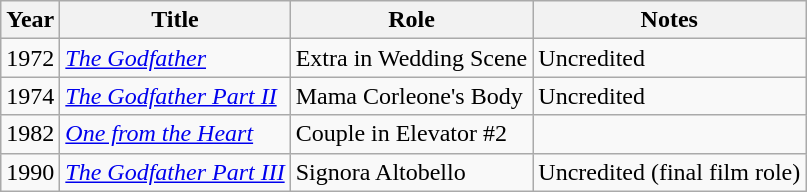<table class="wikitable">
<tr>
<th>Year</th>
<th>Title</th>
<th>Role</th>
<th>Notes</th>
</tr>
<tr>
<td>1972</td>
<td><em><a href='#'>The Godfather</a></em></td>
<td>Extra in Wedding Scene</td>
<td>Uncredited</td>
</tr>
<tr>
<td>1974</td>
<td><em><a href='#'>The Godfather Part II</a></em></td>
<td>Mama Corleone's Body</td>
<td>Uncredited</td>
</tr>
<tr>
<td>1982</td>
<td><em><a href='#'>One from the Heart</a></em></td>
<td>Couple in Elevator #2</td>
<td></td>
</tr>
<tr>
<td>1990</td>
<td><em><a href='#'>The Godfather Part III</a></em></td>
<td>Signora Altobello</td>
<td>Uncredited (final film role)</td>
</tr>
</table>
